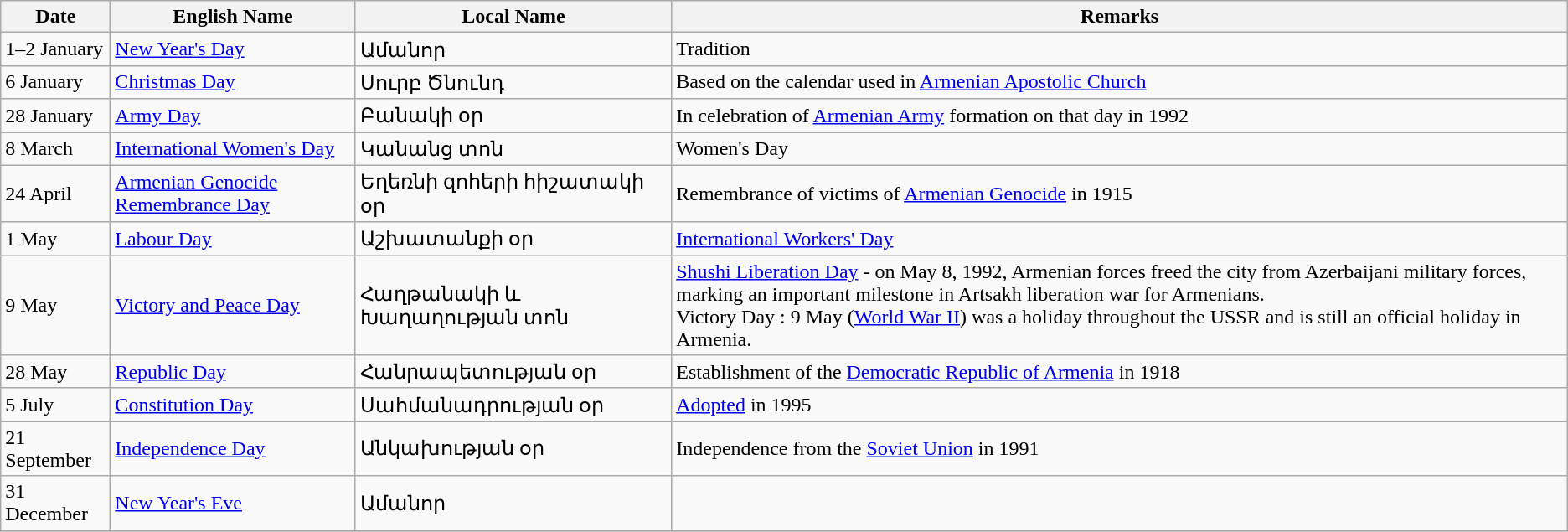<table class="wikitable">
<tr>
<th>Date</th>
<th>English Name</th>
<th>Local Name</th>
<th>Remarks</th>
</tr>
<tr>
<td>1–2 January</td>
<td><a href='#'>New Year's Day</a></td>
<td>Ամանոր</td>
<td>Tradition</td>
</tr>
<tr>
<td>6 January</td>
<td><a href='#'>Christmas Day</a></td>
<td>Սուրբ Ծնունդ</td>
<td>Based on the calendar used in <a href='#'>Armenian Apostolic Church</a></td>
</tr>
<tr>
<td>28 January</td>
<td><a href='#'>Army Day</a></td>
<td>Բանակի օր</td>
<td>In celebration of <a href='#'>Armenian Army</a> formation on that day in 1992</td>
</tr>
<tr>
<td>8 March</td>
<td><a href='#'>International Women's Day</a></td>
<td>Կանանց տոն</td>
<td>Women's Day</td>
</tr>
<tr>
<td>24 April</td>
<td><a href='#'>Armenian Genocide Remembrance Day</a></td>
<td>Եղեռնի զոհերի հիշատակի օր</td>
<td>Remembrance of victims of <a href='#'>Armenian Genocide</a> in 1915</td>
</tr>
<tr>
<td>1 May</td>
<td><a href='#'>Labour Day</a></td>
<td>Աշխատանքի օր</td>
<td><a href='#'>International Workers' Day</a></td>
</tr>
<tr>
<td>9 May</td>
<td><a href='#'>Victory and Peace Day</a></td>
<td>Հաղթանակի և Խաղաղության տոն</td>
<td><a href='#'>Shushi Liberation Day</a> - on May 8, 1992, Armenian forces freed the city from Azerbaijani military forces, marking an important milestone in Artsakh liberation war for Armenians.<br>Victory Day : 9 May (<a href='#'>World War II</a>) was a holiday throughout the USSR and is still an official holiday in Armenia.</td>
</tr>
<tr>
<td>28 May</td>
<td><a href='#'>Republic Day</a></td>
<td>Հանրապետության օր</td>
<td>Establishment of the <a href='#'>Democratic Republic of Armenia</a> in 1918</td>
</tr>
<tr>
<td>5 July</td>
<td><a href='#'>Constitution Day</a></td>
<td>Սահմանադրության օր</td>
<td><a href='#'>Adopted</a> in 1995</td>
</tr>
<tr>
<td>21 September</td>
<td><a href='#'>Independence Day</a></td>
<td>Անկախության օր</td>
<td>Independence from the <a href='#'>Soviet Union</a> in 1991</td>
</tr>
<tr>
<td>31 December</td>
<td><a href='#'>New Year's Eve</a></td>
<td>Ամանոր</td>
<td></td>
</tr>
<tr>
</tr>
</table>
